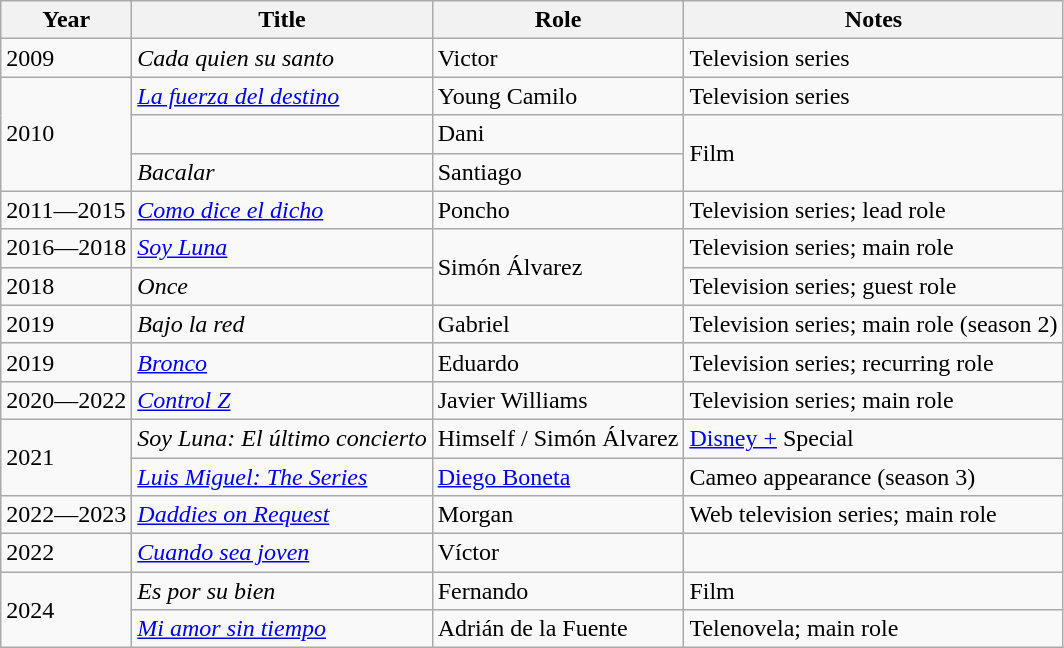<table class="wikitable sortable">
<tr>
<th scope="col">Year</th>
<th scope="col">Title</th>
<th scope="col">Role</th>
<th scope="col" class="unsortable">Notes</th>
</tr>
<tr>
<td>2009</td>
<td><em>Cada quien su santo</em></td>
<td>Victor</td>
<td>Television series</td>
</tr>
<tr>
<td rowspan=3>2010</td>
<td><em><a href='#'>La fuerza del destino</a></em></td>
<td>Young Camilo</td>
<td>Television series</td>
</tr>
<tr>
<td></td>
<td>Dani</td>
<td rowspan=2>Film</td>
</tr>
<tr>
<td><em>Bacalar</em></td>
<td>Santiago</td>
</tr>
<tr>
<td>2011—2015</td>
<td><em><a href='#'>Como dice el dicho</a></em></td>
<td>Poncho</td>
<td>Television series; lead role</td>
</tr>
<tr>
<td>2016—2018</td>
<td><em><a href='#'>Soy Luna</a></em></td>
<td rowspan="2">Simón Álvarez</td>
<td>Television series; main role</td>
</tr>
<tr>
<td>2018</td>
<td><em>Once</em></td>
<td>Television series; guest role</td>
</tr>
<tr>
<td>2019</td>
<td><em>Bajo la red</em></td>
<td>Gabriel</td>
<td>Television series; main role (season 2)</td>
</tr>
<tr>
<td>2019</td>
<td><em><a href='#'>Bronco</a></em></td>
<td>Eduardo</td>
<td>Television series; recurring role</td>
</tr>
<tr>
<td>2020—2022</td>
<td><em><a href='#'>Control Z</a></em></td>
<td>Javier Williams</td>
<td>Television series; main role</td>
</tr>
<tr>
<td rowspan="2">2021</td>
<td><em>Soy Luna: El último concierto</em></td>
<td>Himself / Simón Álvarez</td>
<td><a href='#'>Disney +</a> Special</td>
</tr>
<tr>
<td><em><a href='#'>Luis Miguel: The Series</a></em></td>
<td><a href='#'>Diego Boneta</a></td>
<td>Cameo appearance (season 3)</td>
</tr>
<tr>
<td>2022—2023</td>
<td><em><a href='#'>Daddies on Request</a></em></td>
<td>Morgan</td>
<td>Web television series; main role</td>
</tr>
<tr>
<td>2022</td>
<td><em><a href='#'>Cuando sea joven</a></em></td>
<td>Víctor</td>
<td></td>
</tr>
<tr>
<td rowspan="2">2024</td>
<td><em>Es por su bien</em></td>
<td>Fernando</td>
<td>Film</td>
</tr>
<tr>
<td><em><a href='#'>Mi amor sin tiempo</a></em></td>
<td>Adrián de la Fuente</td>
<td>Telenovela; main role</td>
</tr>
</table>
